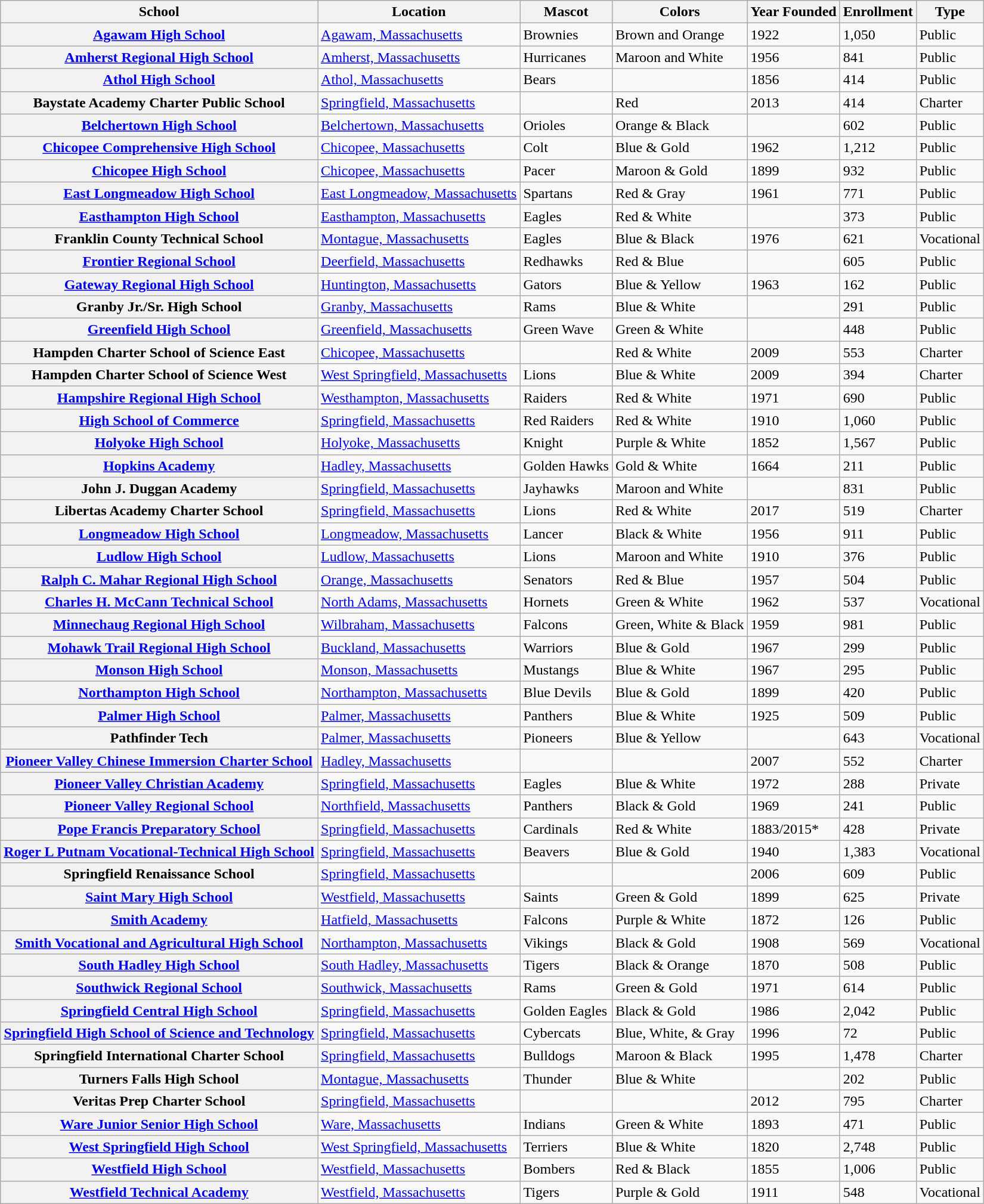<table class="wikitable">
<tr>
<th>School</th>
<th>Location</th>
<th>Mascot</th>
<th>Colors</th>
<th>Year Founded</th>
<th>Enrollment</th>
<th>Type</th>
</tr>
<tr>
<th><a href='#'>Agawam High School</a></th>
<td><a href='#'>Agawam, Massachusetts</a></td>
<td>Brownies</td>
<td>Brown and Orange  </td>
<td>1922</td>
<td>1,050</td>
<td>Public</td>
</tr>
<tr>
<th><a href='#'>Amherst Regional High School</a></th>
<td><a href='#'>Amherst, Massachusetts</a></td>
<td>Hurricanes</td>
<td>Maroon and White  </td>
<td>1956</td>
<td>841</td>
<td>Public</td>
</tr>
<tr>
<th><a href='#'>Athol High School</a></th>
<td><a href='#'>Athol, Massachusetts</a></td>
<td>Bears</td>
<td></td>
<td>1856</td>
<td>414</td>
<td>Public</td>
</tr>
<tr>
<th>Baystate Academy Charter Public School</th>
<td><a href='#'>Springfield, Massachusetts</a></td>
<td></td>
<td>Red </td>
<td>2013</td>
<td>414</td>
<td>Charter</td>
</tr>
<tr>
<th><a href='#'>Belchertown High School</a></th>
<td><a href='#'>Belchertown, Massachusetts</a></td>
<td>Orioles</td>
<td>Orange & Black     </td>
<td></td>
<td>602</td>
<td>Public</td>
</tr>
<tr>
<th><a href='#'>Chicopee Comprehensive High School</a></th>
<td><a href='#'>Chicopee, Massachusetts</a></td>
<td>Colt</td>
<td>Blue & Gold  </td>
<td>1962</td>
<td>1,212</td>
<td>Public</td>
</tr>
<tr>
<th><a href='#'>Chicopee High School</a></th>
<td><a href='#'>Chicopee, Massachusetts</a></td>
<td>Pacer</td>
<td>Maroon & Gold      </td>
<td>1899</td>
<td>932</td>
<td>Public</td>
</tr>
<tr>
<th><a href='#'>East Longmeadow High School</a></th>
<td><a href='#'>East Longmeadow, Massachusetts</a></td>
<td>Spartans</td>
<td>Red & Gray  </td>
<td>1961</td>
<td>771</td>
<td>Public</td>
</tr>
<tr>
<th><a href='#'>Easthampton High School</a></th>
<td><a href='#'>Easthampton, Massachusetts</a></td>
<td>Eagles</td>
<td>Red & White  </td>
<td></td>
<td>373</td>
<td>Public</td>
</tr>
<tr>
<th>Franklin County Technical School</th>
<td><a href='#'>Montague, Massachusetts</a></td>
<td>Eagles</td>
<td>Blue & Black  </td>
<td>1976</td>
<td>621</td>
<td>Vocational</td>
</tr>
<tr>
<th><a href='#'>Frontier Regional School</a></th>
<td><a href='#'>Deerfield, Massachusetts</a></td>
<td>Redhawks</td>
<td>Red & Blue  </td>
<td></td>
<td>605</td>
<td>Public</td>
</tr>
<tr>
<th><a href='#'>Gateway Regional High School</a></th>
<td><a href='#'>Huntington, Massachusetts</a></td>
<td>Gators</td>
<td>Blue & Yellow  </td>
<td>1963</td>
<td>162</td>
<td>Public</td>
</tr>
<tr>
<th>Granby Jr./Sr. High School</th>
<td><a href='#'>Granby, Massachusetts</a></td>
<td>Rams</td>
<td>Blue & White  </td>
<td></td>
<td>291</td>
<td>Public</td>
</tr>
<tr>
<th><a href='#'>Greenfield High School</a></th>
<td><a href='#'>Greenfield, Massachusetts</a></td>
<td>Green Wave</td>
<td>Green & White      </td>
<td></td>
<td>448</td>
<td>Public</td>
</tr>
<tr>
<th>Hampden Charter School of Science East</th>
<td><a href='#'>Chicopee, Massachusetts</a></td>
<td></td>
<td>Red & White  </td>
<td>2009</td>
<td>553</td>
<td>Charter</td>
</tr>
<tr>
<th>Hampden Charter School of Science West</th>
<td><a href='#'>West Springfield, Massachusetts</a></td>
<td>Lions</td>
<td>Blue & White  </td>
<td>2009</td>
<td>394</td>
<td>Charter</td>
</tr>
<tr>
<th><a href='#'>Hampshire Regional High School</a></th>
<td><a href='#'>Westhampton, Massachusetts</a></td>
<td>Raiders</td>
<td>Red & White  </td>
<td>1971</td>
<td>690</td>
<td>Public</td>
</tr>
<tr>
<th><a href='#'>High School of Commerce</a></th>
<td><a href='#'>Springfield, Massachusetts</a></td>
<td>Red Raiders</td>
<td>Red & White  </td>
<td>1910</td>
<td>1,060</td>
<td>Public</td>
</tr>
<tr>
<th><a href='#'>Holyoke High School</a></th>
<td><a href='#'>Holyoke, Massachusetts</a></td>
<td>Knight</td>
<td>Purple & White  </td>
<td>1852</td>
<td>1,567</td>
<td>Public</td>
</tr>
<tr>
<th><a href='#'>Hopkins Academy</a></th>
<td><a href='#'>Hadley, Massachusetts</a></td>
<td>Golden Hawks</td>
<td>Gold & White  </td>
<td>1664</td>
<td>211</td>
<td>Public</td>
</tr>
<tr>
<th>John J. Duggan Academy</th>
<td><a href='#'>Springfield, Massachusetts</a></td>
<td>Jayhawks</td>
<td>Maroon and White  </td>
<td></td>
<td>831</td>
<td>Public</td>
</tr>
<tr>
<th>Libertas Academy Charter School</th>
<td><a href='#'>Springfield, Massachusetts</a></td>
<td>Lions</td>
<td>Red & White  </td>
<td>2017</td>
<td>519</td>
<td>Charter</td>
</tr>
<tr>
<th><a href='#'>Longmeadow High School</a></th>
<td><a href='#'>Longmeadow, Massachusetts</a></td>
<td>Lancer</td>
<td>Black & White  </td>
<td>1956</td>
<td>911</td>
<td>Public</td>
</tr>
<tr>
<th><a href='#'>Ludlow High School</a></th>
<td><a href='#'>Ludlow, Massachusetts</a></td>
<td>Lions</td>
<td>Maroon and White  </td>
<td>1910</td>
<td>376</td>
<td>Public</td>
</tr>
<tr>
<th><a href='#'>Ralph C. Mahar Regional High School</a></th>
<td><a href='#'>Orange, Massachusetts</a></td>
<td>Senators</td>
<td>Red & Blue  </td>
<td>1957</td>
<td>504</td>
<td>Public</td>
</tr>
<tr>
<th><a href='#'>Charles H. McCann Technical School</a></th>
<td><a href='#'>North Adams, Massachusetts</a></td>
<td>Hornets</td>
<td>Green & White      </td>
<td>1962</td>
<td>537</td>
<td>Vocational</td>
</tr>
<tr>
<th><a href='#'>Minnechaug Regional High School</a></th>
<td><a href='#'>Wilbraham, Massachusetts</a></td>
<td>Falcons</td>
<td>Green, White & Black   </td>
<td>1959</td>
<td>981</td>
<td>Public</td>
</tr>
<tr>
<th><a href='#'>Mohawk Trail Regional High School</a></th>
<td><a href='#'>Buckland, Massachusetts</a></td>
<td>Warriors</td>
<td>Blue & Gold  </td>
<td>1967</td>
<td>299</td>
<td>Public</td>
</tr>
<tr>
<th><a href='#'>Monson High School</a></th>
<td><a href='#'>Monson, Massachusetts</a></td>
<td>Mustangs</td>
<td>Blue & White  </td>
<td>1967</td>
<td>295</td>
<td>Public</td>
</tr>
<tr>
<th><a href='#'>Northampton High School</a></th>
<td><a href='#'>Northampton, Massachusetts</a></td>
<td>Blue Devils</td>
<td>Blue & Gold  </td>
<td>1899</td>
<td>420</td>
<td>Public</td>
</tr>
<tr>
<th><a href='#'>Palmer High School</a></th>
<td><a href='#'>Palmer, Massachusetts</a></td>
<td>Panthers</td>
<td>Blue & White  </td>
<td>1925</td>
<td>509</td>
<td>Public</td>
</tr>
<tr>
<th>Pathfinder Tech</th>
<td><a href='#'>Palmer, Massachusetts</a></td>
<td>Pioneers</td>
<td>Blue & Yellow  </td>
<td></td>
<td>643</td>
<td>Vocational</td>
</tr>
<tr>
<th><a href='#'>Pioneer Valley Chinese Immersion Charter School</a></th>
<td><a href='#'>Hadley, Massachusetts</a></td>
<td></td>
<td></td>
<td>2007</td>
<td>552</td>
<td>Charter</td>
</tr>
<tr>
<th><a href='#'>Pioneer Valley Christian Academy</a></th>
<td><a href='#'>Springfield, Massachusetts</a></td>
<td>Eagles</td>
<td>Blue & White  </td>
<td>1972</td>
<td>288</td>
<td>Private</td>
</tr>
<tr>
<th><a href='#'>Pioneer Valley Regional School</a></th>
<td><a href='#'>Northfield, Massachusetts</a></td>
<td>Panthers</td>
<td>Black & Gold      </td>
<td>1969</td>
<td>241</td>
<td>Public</td>
</tr>
<tr>
<th><a href='#'>Pope Francis Preparatory School</a></th>
<td><a href='#'>Springfield, Massachusetts</a></td>
<td>Cardinals</td>
<td>Red & White  </td>
<td>1883/2015*</td>
<td>428</td>
<td>Private</td>
</tr>
<tr>
<th><a href='#'>Roger L Putnam Vocational-Technical High School</a></th>
<td><a href='#'>Springfield, Massachusetts</a></td>
<td>Beavers</td>
<td>Blue & Gold  </td>
<td>1940</td>
<td>1,383</td>
<td>Vocational</td>
</tr>
<tr>
<th>Springfield Renaissance School</th>
<td><a href='#'>Springfield, Massachusetts</a></td>
<td></td>
<td></td>
<td>2006</td>
<td>609</td>
<td>Public</td>
</tr>
<tr>
<th><a href='#'>Saint Mary High School</a></th>
<td><a href='#'>Westfield, Massachusetts</a></td>
<td>Saints</td>
<td>Green & Gold  </td>
<td>1899</td>
<td>625</td>
<td>Private</td>
</tr>
<tr>
<th><a href='#'>Smith Academy</a></th>
<td><a href='#'>Hatfield, Massachusetts</a></td>
<td>Falcons</td>
<td>Purple & White  </td>
<td>1872</td>
<td>126</td>
<td>Public</td>
</tr>
<tr>
<th><a href='#'>Smith Vocational and Agricultural High School</a></th>
<td><a href='#'>Northampton, Massachusetts</a></td>
<td>Vikings</td>
<td>Black & Gold      </td>
<td>1908</td>
<td>569</td>
<td>Vocational</td>
</tr>
<tr>
<th><a href='#'>South Hadley High School</a></th>
<td><a href='#'>South Hadley, Massachusetts</a></td>
<td>Tigers</td>
<td>Black & Orange     </td>
<td>1870</td>
<td>508</td>
<td>Public</td>
</tr>
<tr>
<th><a href='#'>Southwick Regional School</a></th>
<td><a href='#'>Southwick, Massachusetts</a></td>
<td>Rams</td>
<td>Green & Gold  </td>
<td>1971</td>
<td>614</td>
<td>Public</td>
</tr>
<tr>
<th><a href='#'>Springfield Central High School</a></th>
<td><a href='#'>Springfield, Massachusetts</a></td>
<td>Golden Eagles</td>
<td>Black & Gold      </td>
<td>1986</td>
<td>2,042</td>
<td>Public</td>
</tr>
<tr>
<th><a href='#'>Springfield High School of Science and Technology</a></th>
<td><a href='#'>Springfield, Massachusetts</a></td>
<td>Cybercats</td>
<td>Blue, White, & Gray    </td>
<td>1996</td>
<td>72</td>
<td>Public</td>
</tr>
<tr>
<th>Springfield International Charter School</th>
<td><a href='#'>Springfield, Massachusetts</a></td>
<td>Bulldogs</td>
<td>Maroon & Black  </td>
<td>1995</td>
<td>1,478</td>
<td>Charter</td>
</tr>
<tr>
<th>Turners Falls High School</th>
<td><a href='#'>Montague, Massachusetts</a></td>
<td>Thunder</td>
<td>Blue & White  </td>
<td></td>
<td>202</td>
<td>Public</td>
</tr>
<tr>
<th>Veritas Prep Charter School</th>
<td><a href='#'>Springfield, Massachusetts</a></td>
<td></td>
<td></td>
<td>2012</td>
<td>795</td>
<td>Charter</td>
</tr>
<tr>
<th><a href='#'>Ware Junior Senior High School</a></th>
<td><a href='#'>Ware, Massachusetts</a></td>
<td>Indians</td>
<td>Green & White      </td>
<td>1893</td>
<td>471</td>
<td>Public</td>
</tr>
<tr>
<th><a href='#'>West Springfield High School</a></th>
<td><a href='#'>West Springfield, Massachusetts</a></td>
<td>Terriers</td>
<td>Blue & White  </td>
<td>1820</td>
<td>2,748</td>
<td>Public</td>
</tr>
<tr>
<th><a href='#'>Westfield High School</a></th>
<td><a href='#'>Westfield, Massachusetts</a></td>
<td>Bombers</td>
<td>Red & Black  </td>
<td>1855</td>
<td>1,006</td>
<td>Public</td>
</tr>
<tr>
<th><a href='#'>Westfield Technical Academy</a></th>
<td><a href='#'>Westfield, Massachusetts</a></td>
<td>Tigers</td>
<td>Purple & Gold  </td>
<td>1911</td>
<td>548</td>
<td>Vocational</td>
</tr>
</table>
